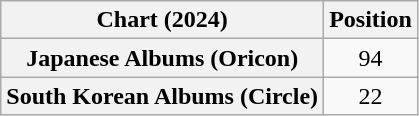<table class="wikitable sortable plainrowheaders" style="text-align:center">
<tr>
<th scope="col">Chart (2024)</th>
<th scope="col">Position</th>
</tr>
<tr>
<th scope="row">Japanese Albums (Oricon)</th>
<td>94</td>
</tr>
<tr>
<th scope="row">South Korean Albums (Circle)</th>
<td>22</td>
</tr>
</table>
